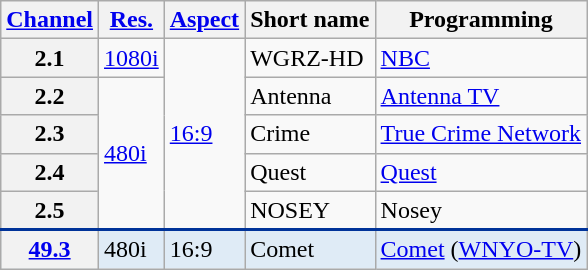<table class="wikitable">
<tr>
<th scope = "col"><a href='#'>Channel</a></th>
<th scope = "col"><a href='#'>Res.</a></th>
<th scope = "col"><a href='#'>Aspect</a></th>
<th scope = "col">Short name</th>
<th scope = "col">Programming</th>
</tr>
<tr>
<th scope = "row">2.1</th>
<td><a href='#'>1080i</a></td>
<td rowspan=5><a href='#'>16:9</a></td>
<td>WGRZ-HD</td>
<td><a href='#'>NBC</a></td>
</tr>
<tr>
<th scope = "row">2.2</th>
<td rowspan=4><a href='#'>480i</a></td>
<td>Antenna</td>
<td><a href='#'>Antenna TV</a></td>
</tr>
<tr>
<th scope = "row">2.3</th>
<td>Crime</td>
<td><a href='#'>True Crime Network</a></td>
</tr>
<tr>
<th scope = "row">2.4</th>
<td>Quest</td>
<td><a href='#'>Quest</a></td>
</tr>
<tr>
<th scope = "row">2.5</th>
<td>NOSEY</td>
<td>Nosey</td>
</tr>
<tr style="background-color:#DFEBF6; border-top: 2px solid #003399;">
<th scope = "row"><a href='#'>49.3</a></th>
<td>480i</td>
<td>16:9</td>
<td>Comet</td>
<td><a href='#'>Comet</a> (<a href='#'>WNYO-TV</a>)</td>
</tr>
</table>
